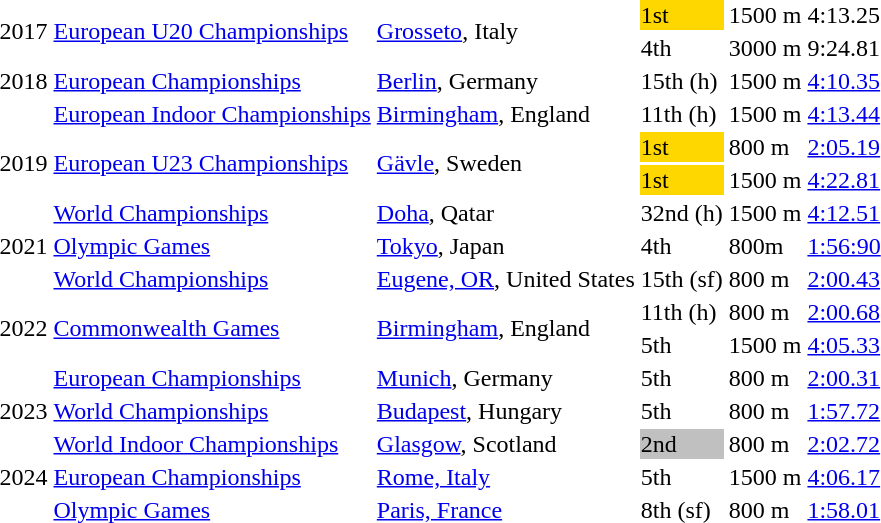<table>
<tr>
<td rowspan=2>2017</td>
<td rowspan=2><a href='#'>European U20 Championships</a></td>
<td rowspan=2><a href='#'>Grosseto</a>, Italy</td>
<td bgcolor=gold>1st</td>
<td>1500 m</td>
<td>4:13.25</td>
</tr>
<tr>
<td>4th</td>
<td>3000 m</td>
<td>9:24.81 </td>
</tr>
<tr>
<td>2018</td>
<td><a href='#'>European Championships</a></td>
<td><a href='#'>Berlin</a>, Germany</td>
<td>15th (h)</td>
<td>1500 m</td>
<td><a href='#'>4:10.35</a></td>
</tr>
<tr>
<td rowspan=4>2019</td>
<td><a href='#'>European Indoor Championships</a></td>
<td><a href='#'>Birmingham</a>, England</td>
<td>11th (h)</td>
<td>1500 m</td>
<td><a href='#'>4:13.44</a> </td>
</tr>
<tr>
<td rowspan=2><a href='#'>European U23 Championships</a></td>
<td rowspan=2><a href='#'>Gävle</a>, Sweden</td>
<td bgcolor=gold>1st</td>
<td>800 m</td>
<td><a href='#'>2:05.19</a></td>
</tr>
<tr>
<td bgcolor=gold>1st</td>
<td>1500 m</td>
<td><a href='#'>4:22.81</a></td>
</tr>
<tr>
<td><a href='#'>World Championships</a></td>
<td><a href='#'>Doha</a>, Qatar</td>
<td>32nd (h)</td>
<td>1500 m</td>
<td><a href='#'>4:12.51</a></td>
</tr>
<tr>
<td>2021</td>
<td><a href='#'>Olympic Games</a></td>
<td><a href='#'>Tokyo</a>, Japan</td>
<td>4th</td>
<td>800m</td>
<td><a href='#'>1:56:90</a> </td>
</tr>
<tr>
<td rowspan=4>2022</td>
<td><a href='#'>World Championships</a></td>
<td><a href='#'>Eugene, OR</a>, United States</td>
<td>15th (sf)</td>
<td>800 m</td>
<td><a href='#'>2:00.43</a></td>
</tr>
<tr>
<td rowspan=2><a href='#'>Commonwealth Games</a></td>
<td rowspan=2><a href='#'>Birmingham</a>, England</td>
<td>11th (h)</td>
<td>800 m</td>
<td><a href='#'>2:00.68</a></td>
</tr>
<tr>
<td>5th</td>
<td>1500 m</td>
<td><a href='#'>4:05.33</a></td>
</tr>
<tr>
<td><a href='#'>European Championships</a></td>
<td><a href='#'>Munich</a>, Germany</td>
<td>5th</td>
<td>800 m</td>
<td><a href='#'>2:00.31</a></td>
</tr>
<tr>
<td rowspan=1>2023</td>
<td><a href='#'>World Championships</a></td>
<td><a href='#'>Budapest</a>, Hungary</td>
<td>5th</td>
<td>800 m</td>
<td><a href='#'>1:57.72</a></td>
</tr>
<tr>
<td rowspan=3>2024</td>
<td><a href='#'>World Indoor Championships</a></td>
<td><a href='#'>Glasgow</a>, Scotland</td>
<td bgcolor=silver>2nd</td>
<td>800 m</td>
<td><a href='#'>2:02.72</a></td>
</tr>
<tr>
<td><a href='#'>European Championships</a></td>
<td><a href='#'>Rome, Italy</a></td>
<td>5th</td>
<td>1500 m</td>
<td><a href='#'>4:06.17</a></td>
</tr>
<tr>
<td><a href='#'>Olympic Games</a></td>
<td><a href='#'>Paris, France</a></td>
<td>8th (sf)</td>
<td>800 m</td>
<td><a href='#'>1:58.01</a></td>
</tr>
</table>
